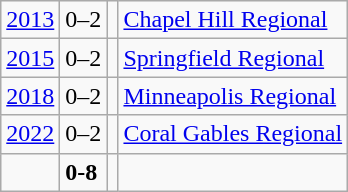<table class="wikitable">
<tr>
<td><a href='#'>2013</a></td>
<td>0–2</td>
<td></td>
<td><a href='#'>Chapel Hill Regional</a></td>
</tr>
<tr>
<td><a href='#'>2015</a></td>
<td>0–2</td>
<td></td>
<td><a href='#'>Springfield Regional</a></td>
</tr>
<tr>
<td><a href='#'>2018</a></td>
<td>0–2</td>
<td></td>
<td><a href='#'>Minneapolis Regional</a></td>
</tr>
<tr>
<td><a href='#'>2022</a></td>
<td>0–2</td>
<td></td>
<td><a href='#'>Coral Gables Regional</a></td>
</tr>
<tr>
<td></td>
<td><strong>0-8</strong></td>
<td><strong></strong></td>
<td></td>
</tr>
</table>
